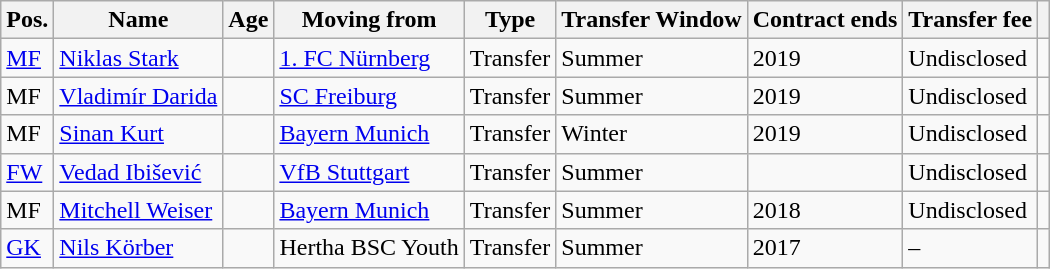<table class="wikitable">
<tr>
<th>Pos.</th>
<th>Name</th>
<th>Age</th>
<th>Moving from</th>
<th>Type</th>
<th>Transfer Window</th>
<th>Contract ends</th>
<th>Transfer fee</th>
<th></th>
</tr>
<tr>
<td><a href='#'>MF</a></td>
<td> <a href='#'>Niklas Stark</a></td>
<td></td>
<td><a href='#'>1. FC Nürnberg</a></td>
<td>Transfer</td>
<td>Summer</td>
<td>2019</td>
<td>Undisclosed</td>
<td></td>
</tr>
<tr>
<td>MF</td>
<td> <a href='#'>Vladimír Darida</a></td>
<td></td>
<td><a href='#'>SC Freiburg</a></td>
<td>Transfer</td>
<td>Summer</td>
<td>2019</td>
<td>Undisclosed</td>
<td></td>
</tr>
<tr>
<td>MF</td>
<td> <a href='#'>Sinan Kurt</a></td>
<td></td>
<td><a href='#'>Bayern Munich</a></td>
<td>Transfer</td>
<td>Winter</td>
<td>2019</td>
<td>Undisclosed</td>
<td></td>
</tr>
<tr>
<td><a href='#'>FW</a></td>
<td> <a href='#'>Vedad Ibišević</a></td>
<td></td>
<td><a href='#'>VfB Stuttgart</a></td>
<td>Transfer</td>
<td>Summer</td>
<td></td>
<td>Undisclosed</td>
<td></td>
</tr>
<tr>
<td>MF</td>
<td> <a href='#'>Mitchell Weiser</a></td>
<td></td>
<td><a href='#'>Bayern Munich</a></td>
<td>Transfer</td>
<td>Summer</td>
<td>2018</td>
<td>Undisclosed</td>
<td></td>
</tr>
<tr>
<td><a href='#'>GK</a></td>
<td> <a href='#'>Nils Körber</a></td>
<td></td>
<td>Hertha BSC Youth</td>
<td>Transfer</td>
<td>Summer</td>
<td>2017</td>
<td>–</td>
<td></td>
</tr>
</table>
